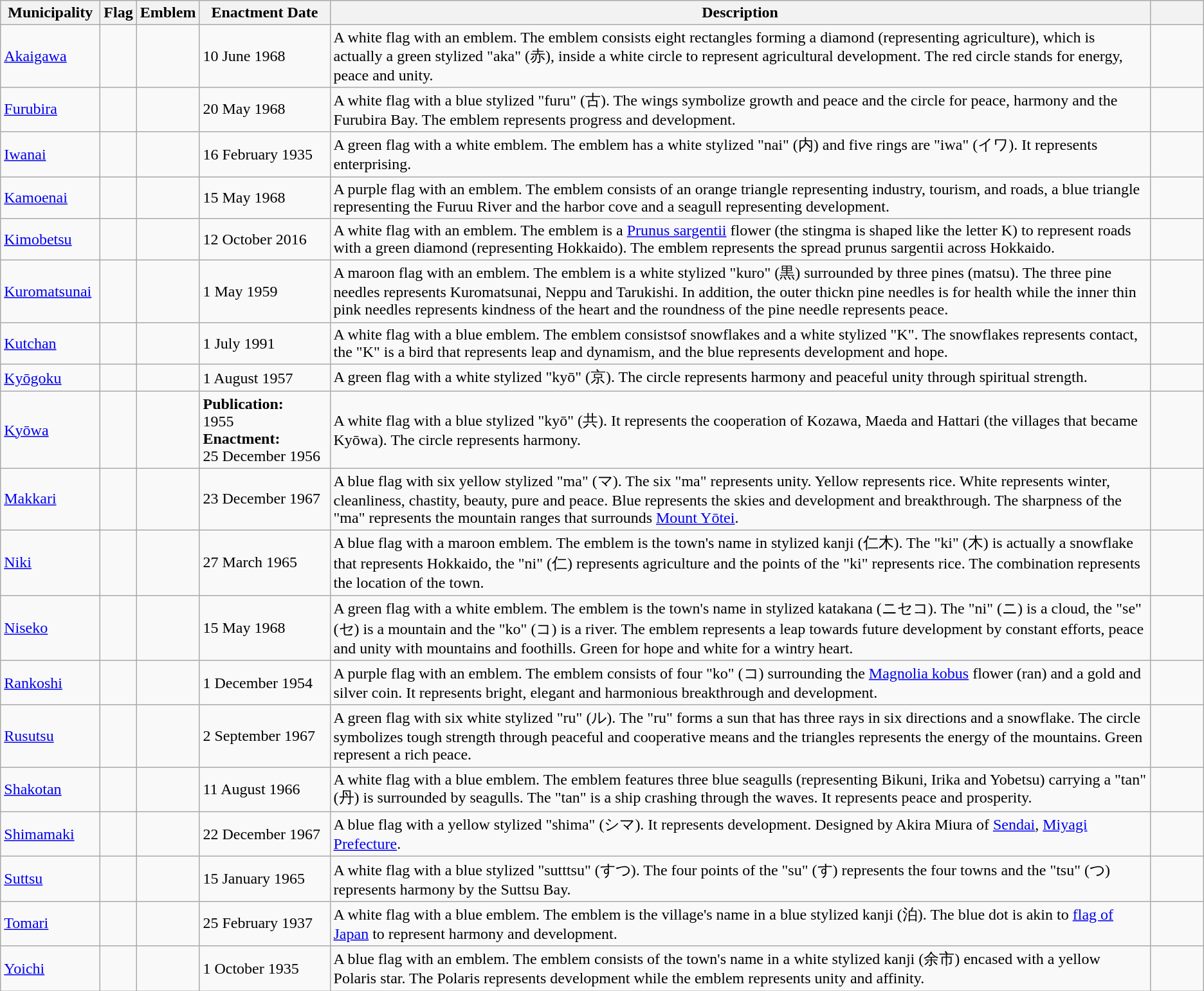<table class="wikitable">
<tr>
<th style="width:12ch;">Municipality</th>
<th>Flag</th>
<th>Emblem</th>
<th style="width:16ch;">Enactment Date</th>
<th>Description</th>
<th style="width:6ch;"></th>
</tr>
<tr>
<td><a href='#'>Akaigawa</a></td>
<td></td>
<td></td>
<td>10 June 1968</td>
<td>A white flag with an emblem. The emblem consists eight rectangles forming a diamond (representing agriculture), which is actually a green stylized "aka" (赤), inside a white circle to represent agricultural development. The red circle stands for energy, peace and unity.</td>
<td></td>
</tr>
<tr>
<td><a href='#'>Furubira</a></td>
<td></td>
<td></td>
<td>20 May 1968</td>
<td>A white flag with a blue stylized "furu" (古). The wings symbolize growth and peace and the circle for peace, harmony and the Furubira Bay. The emblem represents progress and development.</td>
<td></td>
</tr>
<tr>
<td><a href='#'>Iwanai</a></td>
<td></td>
<td></td>
<td>16 February 1935</td>
<td>A green flag with a white emblem. The emblem has a white stylized "nai" (内) and five rings are "iwa" (イワ). It represents enterprising.</td>
<td></td>
</tr>
<tr>
<td><a href='#'>Kamoenai</a></td>
<td></td>
<td></td>
<td>15 May 1968</td>
<td>A purple flag with an emblem. The emblem consists of an orange triangle representing industry, tourism, and roads, a blue triangle representing the Furuu River and the harbor cove and a seagull representing development.</td>
<td></td>
</tr>
<tr>
<td><a href='#'>Kimobetsu</a></td>
<td></td>
<td></td>
<td>12 October 2016</td>
<td>A white flag with an emblem. The emblem is a <a href='#'>Prunus sargentii</a> flower (the stingma is shaped like the letter K) to represent roads with a green diamond (representing Hokkaido). The emblem represents the spread prunus sargentii across Hokkaido.</td>
<td></td>
</tr>
<tr>
<td><a href='#'>Kuromatsunai</a></td>
<td></td>
<td></td>
<td>1 May 1959</td>
<td>A maroon flag with an emblem. The emblem is a white stylized "kuro" (黒) surrounded by three pines (matsu). The three pine needles represents Kuromatsunai, Neppu and Tarukishi. In addition, the outer thickn pine needles is for health while the inner thin pink needles represents kindness of the heart and the roundness of the pine needle represents peace.</td>
<td></td>
</tr>
<tr>
<td><a href='#'>Kutchan</a></td>
<td></td>
<td></td>
<td>1 July 1991</td>
<td>A white flag with a blue emblem. The emblem consistsof snowflakes and a white stylized "K". The snowflakes represents contact, the "K" is a bird that represents leap and dynamism, and the blue represents development and hope.</td>
<td></td>
</tr>
<tr>
<td><a href='#'>Kyōgoku</a></td>
<td></td>
<td></td>
<td>1 August 1957</td>
<td>A green flag with a white stylized "kyō" (京). The circle represents harmony and peaceful unity through spiritual strength.</td>
<td></td>
</tr>
<tr>
<td><a href='#'>Kyōwa</a></td>
<td></td>
<td></td>
<td><strong>Publication:</strong><br>1955<br><strong>Enactment:</strong><br>25 December 1956</td>
<td>A white flag with a blue stylized "kyō" (共). It represents the cooperation of Kozawa, Maeda and Hattari (the villages that became Kyōwa). The circle represents harmony.</td>
<td></td>
</tr>
<tr>
<td><a href='#'>Makkari</a></td>
<td></td>
<td></td>
<td>23 December 1967</td>
<td>A blue flag with six yellow stylized "ma" (マ). The six "ma" represents unity. Yellow represents rice. White represents winter, cleanliness, chastity, beauty, pure and peace. Blue represents the skies and development and breakthrough. The sharpness of the "ma" represents the mountain ranges that surrounds <a href='#'>Mount Yōtei</a>.</td>
<td></td>
</tr>
<tr>
<td><a href='#'>Niki</a></td>
<td></td>
<td></td>
<td>27 March 1965</td>
<td>A blue flag with a maroon emblem. The emblem is the town's name in stylized kanji (仁木). The "ki" (木) is actually a snowflake that represents Hokkaido, the "ni" (仁) represents agriculture and the points of the "ki" represents rice. The combination represents the location of the town.</td>
<td></td>
</tr>
<tr>
<td><a href='#'>Niseko</a></td>
<td></td>
<td></td>
<td>15 May 1968</td>
<td>A green flag with a white emblem. The emblem is the town's name in stylized katakana (ニセコ). The "ni" (ニ) is a cloud, the "se" (セ) is a mountain and the "ko" (コ) is a river. The emblem represents a leap towards future development by constant efforts, peace and unity with mountains and foothills. Green for hope and white for a wintry heart.</td>
<td></td>
</tr>
<tr>
<td><a href='#'>Rankoshi</a></td>
<td></td>
<td></td>
<td>1 December 1954</td>
<td>A purple flag with an emblem. The emblem consists of four "ko" (コ) surrounding the <a href='#'>Magnolia kobus</a> flower (ran) and a gold and silver coin. It represents bright, elegant and harmonious breakthrough and development.</td>
<td></td>
</tr>
<tr>
<td><a href='#'>Rusutsu</a></td>
<td></td>
<td></td>
<td>2 September 1967</td>
<td>A green flag with six white stylized "ru" (ル). The "ru" forms a sun that has three rays in six directions and a snowflake. The circle symbolizes tough strength through peaceful and cooperative means and the triangles represents the energy of the mountains. Green represent a rich peace.</td>
<td></td>
</tr>
<tr>
<td><a href='#'>Shakotan</a></td>
<td></td>
<td></td>
<td>11 August 1966</td>
<td>A white flag with a blue emblem. The emblem features three blue seagulls (representing Bikuni, Irika and Yobetsu) carrying a "tan" (丹) is surrounded by seagulls. The "tan" is a ship crashing through the waves. It represents peace and prosperity.</td>
<td></td>
</tr>
<tr>
<td><a href='#'>Shimamaki</a></td>
<td></td>
<td></td>
<td>22 December 1967</td>
<td>A blue flag with a yellow stylized "shima" (シマ). It represents development. Designed by Akira Miura of <a href='#'>Sendai</a>, <a href='#'>Miyagi Prefecture</a>.</td>
<td></td>
</tr>
<tr>
<td><a href='#'>Suttsu</a></td>
<td></td>
<td></td>
<td>15 January 1965</td>
<td>A white flag with a blue stylized "sutttsu" (すつ). The four points of the "su" (す) represents the four towns and the "tsu" (つ) represents harmony by the Suttsu Bay.</td>
<td></td>
</tr>
<tr>
<td><a href='#'>Tomari</a></td>
<td></td>
<td></td>
<td>25 February 1937</td>
<td>A white flag with a blue emblem. The emblem is the village's name in a blue stylized kanji (泊). The blue dot is akin to <a href='#'>flag of Japan</a> to represent harmony and development.</td>
<td></td>
</tr>
<tr>
<td><a href='#'>Yoichi</a></td>
<td></td>
<td></td>
<td>1 October 1935</td>
<td>A blue flag with an emblem. The emblem consists of the town's name in a white stylized kanji (余市) encased with a yellow Polaris star. The Polaris represents development while the emblem represents unity and affinity.</td>
<td></td>
</tr>
</table>
